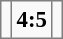<table bgcolor="#f9f9f9" cellpadding="3" cellspacing="0" border="1" style="font-size: 95%; border: gray solid 1px; border-collapse: collapse; background: #f9f9f9;">
<tr>
<td></td>
<td align="center"><strong>4:5</strong></td>
<td><strong></strong></td>
</tr>
</table>
